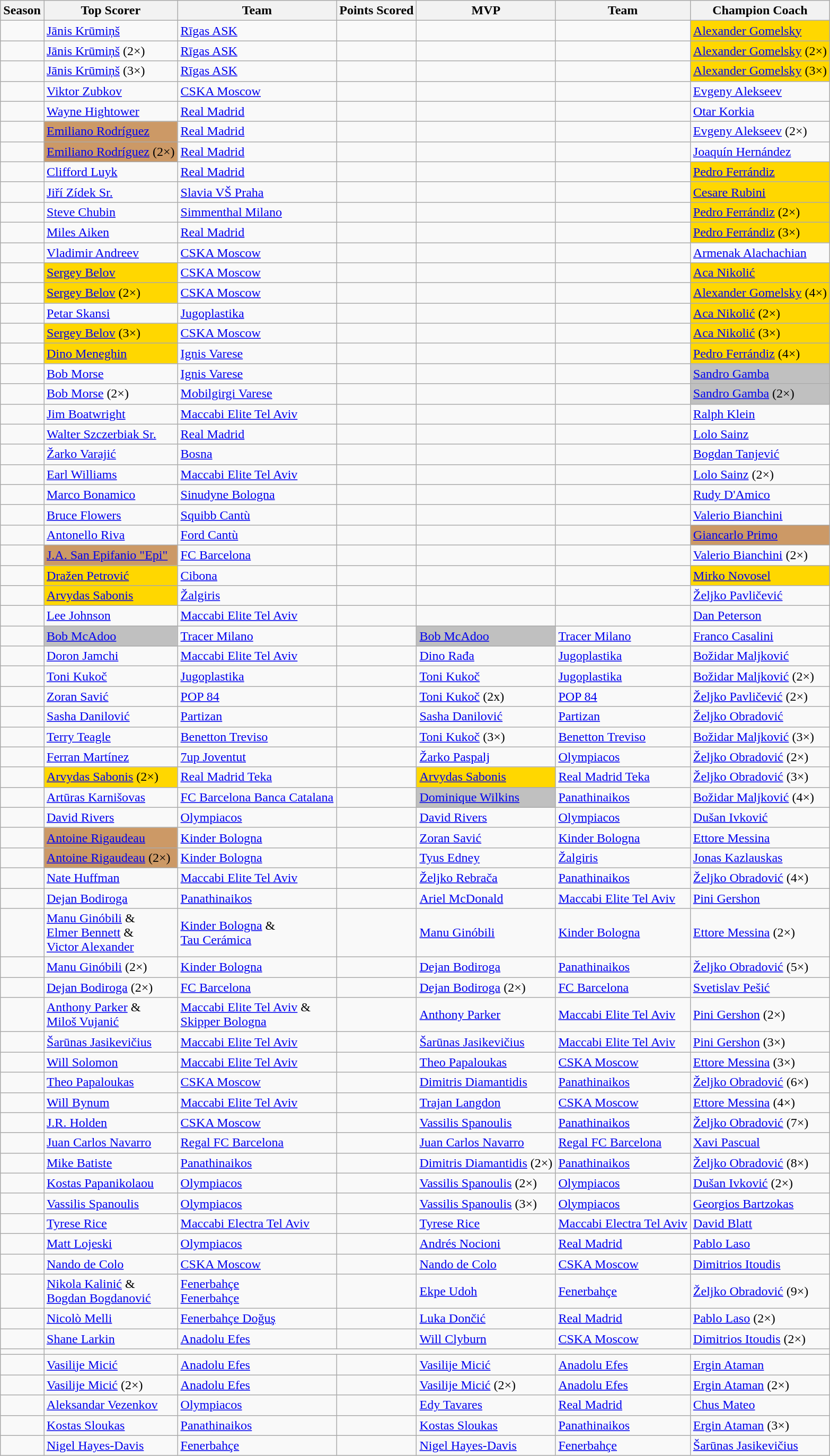<table class="wikitable sortable">
<tr>
<th>Season</th>
<th>Top Scorer</th>
<th>Team</th>
<th>Points Scored</th>
<th>MVP</th>
<th>Team</th>
<th>Champion Coach</th>
</tr>
<tr>
<td></td>
<td> <a href='#'>Jānis Krūmiņš</a></td>
<td> <a href='#'>Rīgas ASK</a></td>
<td></td>
<td></td>
<td></td>
<td bgcolor="#FFD700"> <a href='#'>Alexander Gomelsky</a></td>
</tr>
<tr>
<td></td>
<td> <a href='#'>Jānis Krūmiņš</a> (2×)</td>
<td> <a href='#'>Rīgas ASK</a></td>
<td></td>
<td></td>
<td></td>
<td bgcolor="#FFD700"> <a href='#'>Alexander Gomelsky</a> (2×)</td>
</tr>
<tr>
<td></td>
<td> <a href='#'>Jānis Krūmiņš</a> (3×)</td>
<td> <a href='#'>Rīgas ASK</a></td>
<td></td>
<td></td>
<td></td>
<td bgcolor="#FFD700"> <a href='#'>Alexander Gomelsky</a> (3×)</td>
</tr>
<tr>
<td></td>
<td> <a href='#'>Viktor Zubkov</a></td>
<td> <a href='#'>CSKA Moscow</a></td>
<td></td>
<td></td>
<td></td>
<td> <a href='#'>Evgeny Alekseev</a></td>
</tr>
<tr>
<td></td>
<td> <a href='#'>Wayne Hightower</a></td>
<td> <a href='#'>Real Madrid</a></td>
<td></td>
<td></td>
<td></td>
<td> <a href='#'>Otar Korkia</a></td>
</tr>
<tr>
<td></td>
<td bgcolor="#cc9966"> <a href='#'>Emiliano Rodríguez</a></td>
<td>  <a href='#'>Real Madrid</a></td>
<td></td>
<td></td>
<td></td>
<td> <a href='#'>Evgeny Alekseev</a> (2×)</td>
</tr>
<tr>
<td></td>
<td bgcolor="#cc9966"> <a href='#'>Emiliano Rodríguez</a> (2×)</td>
<td>  <a href='#'>Real Madrid</a></td>
<td></td>
<td></td>
<td></td>
<td> <a href='#'>Joaquín Hernández</a></td>
</tr>
<tr>
<td></td>
<td>  <a href='#'>Clifford Luyk</a></td>
<td>  <a href='#'>Real Madrid</a></td>
<td></td>
<td></td>
<td></td>
<td bgcolor="#FFD700"> <a href='#'>Pedro Ferrándiz</a></td>
</tr>
<tr>
<td></td>
<td> <a href='#'>Jiří Zídek Sr.</a></td>
<td>  <a href='#'>Slavia VŠ Praha</a></td>
<td></td>
<td></td>
<td></td>
<td bgcolor="#FFD700"> <a href='#'>Cesare Rubini</a></td>
</tr>
<tr>
<td></td>
<td> <a href='#'>Steve Chubin</a></td>
<td> <a href='#'>Simmenthal Milano</a></td>
<td></td>
<td></td>
<td></td>
<td bgcolor="#FFD700"> <a href='#'>Pedro Ferrándiz</a> (2×)</td>
</tr>
<tr>
<td></td>
<td> <a href='#'>Miles Aiken</a></td>
<td> <a href='#'>Real Madrid</a></td>
<td></td>
<td></td>
<td></td>
<td bgcolor="#FFD700"> <a href='#'>Pedro Ferrándiz</a> (3×)</td>
</tr>
<tr>
<td></td>
<td> <a href='#'>Vladimir Andreev</a></td>
<td> <a href='#'>CSKA Moscow</a></td>
<td></td>
<td></td>
<td></td>
<td> <a href='#'>Armenak Alachachian</a></td>
</tr>
<tr>
<td></td>
<td bgcolor="#FFD700"> <a href='#'>Sergey Belov</a></td>
<td> <a href='#'>CSKA Moscow</a></td>
<td></td>
<td></td>
<td></td>
<td bgcolor="#FFD700"> <a href='#'>Aca Nikolić</a></td>
</tr>
<tr>
<td></td>
<td bgcolor="#FFD700"> <a href='#'>Sergey Belov</a> (2×)</td>
<td> <a href='#'>CSKA Moscow</a></td>
<td></td>
<td></td>
<td></td>
<td bgcolor="#FFD700"> <a href='#'>Alexander Gomelsky</a> (4×)</td>
</tr>
<tr>
<td></td>
<td> <a href='#'>Petar Skansi</a></td>
<td> <a href='#'>Jugoplastika</a></td>
<td></td>
<td></td>
<td></td>
<td bgcolor="#FFD700"> <a href='#'>Aca Nikolić</a> (2×)</td>
</tr>
<tr>
<td></td>
<td bgcolor="#FFD700"> <a href='#'>Sergey Belov</a> (3×)</td>
<td> <a href='#'>CSKA Moscow</a></td>
<td></td>
<td></td>
<td></td>
<td bgcolor="#FFD700"> <a href='#'>Aca Nikolić</a> (3×)</td>
</tr>
<tr>
<td></td>
<td bgcolor="#FFD700"> <a href='#'>Dino Meneghin</a></td>
<td> <a href='#'>Ignis Varese</a></td>
<td></td>
<td></td>
<td></td>
<td bgcolor="#FFD700"> <a href='#'>Pedro Ferrándiz</a> (4×)</td>
</tr>
<tr>
<td></td>
<td> <a href='#'>Bob Morse</a></td>
<td> <a href='#'>Ignis Varese</a></td>
<td></td>
<td></td>
<td></td>
<td bgcolor="#C0C0C0"> <a href='#'>Sandro Gamba</a></td>
</tr>
<tr>
<td></td>
<td> <a href='#'>Bob Morse</a> (2×)</td>
<td> <a href='#'>Mobilgirgi Varese</a></td>
<td></td>
<td></td>
<td></td>
<td bgcolor="#C0C0C0"> <a href='#'>Sandro Gamba</a> (2×)</td>
</tr>
<tr>
<td></td>
<td>  <a href='#'>Jim Boatwright</a></td>
<td> <a href='#'>Maccabi Elite Tel Aviv</a></td>
<td></td>
<td></td>
<td></td>
<td> <a href='#'>Ralph Klein</a></td>
</tr>
<tr>
<td></td>
<td> <a href='#'>Walter Szczerbiak Sr.</a></td>
<td> <a href='#'>Real Madrid</a></td>
<td></td>
<td></td>
<td></td>
<td> <a href='#'>Lolo Sainz</a></td>
</tr>
<tr>
<td></td>
<td> <a href='#'>Žarko Varajić</a></td>
<td> <a href='#'>Bosna</a></td>
<td></td>
<td></td>
<td></td>
<td> <a href='#'>Bogdan Tanjević</a></td>
</tr>
<tr>
<td></td>
<td>  <a href='#'>Earl Williams</a></td>
<td> <a href='#'>Maccabi Elite Tel Aviv</a></td>
<td></td>
<td></td>
<td></td>
<td> <a href='#'>Lolo Sainz</a> (2×)</td>
</tr>
<tr>
<td></td>
<td> <a href='#'>Marco Bonamico</a></td>
<td> <a href='#'>Sinudyne Bologna</a></td>
<td></td>
<td></td>
<td></td>
<td> <a href='#'>Rudy D'Amico</a></td>
</tr>
<tr>
<td></td>
<td> <a href='#'>Bruce Flowers</a></td>
<td> <a href='#'>Squibb Cantù</a></td>
<td></td>
<td></td>
<td></td>
<td> <a href='#'>Valerio Bianchini</a></td>
</tr>
<tr>
<td></td>
<td> <a href='#'>Antonello Riva</a></td>
<td> <a href='#'>Ford Cantù</a></td>
<td></td>
<td></td>
<td></td>
<td bgcolor="#cc9966"> <a href='#'>Giancarlo Primo</a></td>
</tr>
<tr>
<td></td>
<td bgcolor="#cc9966"> <a href='#'>J.A. San Epifanio "Epi"</a></td>
<td> <a href='#'>FC Barcelona</a></td>
<td></td>
<td></td>
<td></td>
<td> <a href='#'>Valerio Bianchini</a> (2×)</td>
</tr>
<tr>
<td></td>
<td bgcolor="#FFD700"> <a href='#'>Dražen Petrović</a></td>
<td> <a href='#'>Cibona</a></td>
<td></td>
<td></td>
<td></td>
<td bgcolor="#FFD700"> <a href='#'>Mirko Novosel</a></td>
</tr>
<tr>
<td></td>
<td bgcolor="#FFD700"> <a href='#'>Arvydas Sabonis</a></td>
<td> <a href='#'>Žalgiris</a></td>
<td></td>
<td></td>
<td></td>
<td> <a href='#'>Željko Pavličević</a></td>
</tr>
<tr>
<td></td>
<td> <a href='#'>Lee Johnson</a></td>
<td> <a href='#'>Maccabi Elite Tel Aviv</a></td>
<td></td>
<td></td>
<td></td>
<td> <a href='#'>Dan Peterson</a></td>
</tr>
<tr>
<td></td>
<td bgcolor=#C0C0C0> <a href='#'>Bob McAdoo</a></td>
<td> <a href='#'>Tracer Milano</a></td>
<td></td>
<td bgcolor=#C0C0C0> <a href='#'>Bob McAdoo</a></td>
<td> <a href='#'>Tracer Milano</a></td>
<td> <a href='#'>Franco Casalini</a></td>
</tr>
<tr>
<td></td>
<td> <a href='#'>Doron Jamchi</a></td>
<td> <a href='#'>Maccabi Elite Tel Aviv</a></td>
<td></td>
<td> <a href='#'>Dino Rađa</a></td>
<td> <a href='#'>Jugoplastika</a></td>
<td> <a href='#'>Božidar Maljković</a></td>
</tr>
<tr>
<td></td>
<td> <a href='#'>Toni Kukoč</a></td>
<td> <a href='#'>Jugoplastika</a></td>
<td></td>
<td> <a href='#'>Toni Kukoč</a></td>
<td> <a href='#'>Jugoplastika</a></td>
<td> <a href='#'>Božidar Maljković</a> (2×)</td>
</tr>
<tr>
<td></td>
<td> <a href='#'>Zoran Savić</a></td>
<td> <a href='#'>POP 84</a></td>
<td></td>
<td> <a href='#'>Toni Kukoč</a> (2x)</td>
<td> <a href='#'>POP 84</a></td>
<td> <a href='#'>Željko Pavličević</a> (2×)</td>
</tr>
<tr>
<td></td>
<td> <a href='#'>Sasha Danilović</a></td>
<td> <a href='#'>Partizan</a></td>
<td></td>
<td> <a href='#'>Sasha Danilović</a></td>
<td> <a href='#'>Partizan</a></td>
<td> <a href='#'>Željko Obradović</a></td>
</tr>
<tr>
<td></td>
<td> <a href='#'>Terry Teagle</a></td>
<td> <a href='#'>Benetton Treviso</a></td>
<td></td>
<td> <a href='#'>Toni Kukoč</a> (3×)</td>
<td> <a href='#'>Benetton Treviso</a></td>
<td> <a href='#'>Božidar Maljković</a> (3×)</td>
</tr>
<tr>
<td></td>
<td> <a href='#'>Ferran Martínez</a></td>
<td> <a href='#'>7up Joventut</a></td>
<td></td>
<td> <a href='#'>Žarko Paspalj</a></td>
<td> <a href='#'>Olympiacos</a></td>
<td> <a href='#'>Željko Obradović</a> (2×)</td>
</tr>
<tr>
<td></td>
<td bgcolor=#FFD700> <a href='#'>Arvydas Sabonis</a> (2×)</td>
<td> <a href='#'>Real Madrid Teka</a></td>
<td></td>
<td bgcolor=#FFD700> <a href='#'>Arvydas Sabonis</a></td>
<td> <a href='#'>Real Madrid Teka</a></td>
<td> <a href='#'>Željko Obradović</a> (3×)</td>
</tr>
<tr>
<td></td>
<td> <a href='#'>Artūras Karnišovas</a></td>
<td> <a href='#'>FC Barcelona Banca Catalana</a></td>
<td></td>
<td bgcolor=#C0C0C0> <a href='#'>Dominique Wilkins</a></td>
<td> <a href='#'>Panathinaikos</a></td>
<td> <a href='#'>Božidar Maljković</a> (4×)</td>
</tr>
<tr>
<td></td>
<td> <a href='#'>David Rivers</a></td>
<td> <a href='#'>Olympiacos</a></td>
<td></td>
<td> <a href='#'>David Rivers</a></td>
<td> <a href='#'>Olympiacos</a></td>
<td> <a href='#'>Dušan Ivković</a></td>
</tr>
<tr>
<td></td>
<td bgcolor="#cc9966"> <a href='#'>Antoine Rigaudeau</a></td>
<td> <a href='#'>Kinder Bologna</a></td>
<td></td>
<td> <a href='#'>Zoran Savić</a></td>
<td> <a href='#'>Kinder Bologna</a></td>
<td> <a href='#'>Ettore Messina</a></td>
</tr>
<tr>
<td></td>
<td bgcolor="#cc9966"> <a href='#'>Antoine Rigaudeau</a> (2×)</td>
<td> <a href='#'>Kinder Bologna</a></td>
<td></td>
<td> <a href='#'>Tyus Edney</a></td>
<td> <a href='#'>Žalgiris</a></td>
<td> <a href='#'>Jonas Kazlauskas</a></td>
</tr>
<tr>
<td></td>
<td> <a href='#'>Nate Huffman</a></td>
<td> <a href='#'>Maccabi Elite Tel Aviv</a></td>
<td></td>
<td> <a href='#'>Željko Rebrača</a></td>
<td> <a href='#'>Panathinaikos</a></td>
<td> <a href='#'>Željko Obradović</a> (4×)</td>
</tr>
<tr>
<td></td>
<td> <a href='#'>Dejan Bodiroga</a></td>
<td> <a href='#'>Panathinaikos</a></td>
<td></td>
<td>  <a href='#'>Ariel McDonald</a></td>
<td> <a href='#'>Maccabi Elite Tel Aviv</a></td>
<td> <a href='#'>Pini Gershon</a></td>
</tr>
<tr>
<td></td>
<td>  <a href='#'>Manu Ginóbili</a> &<br> <a href='#'>Elmer Bennett</a> &<br> <a href='#'>Victor Alexander</a></td>
<td> <a href='#'>Kinder Bologna</a> &<br> <a href='#'>Tau Cerámica</a></td>
<td></td>
<td>  <a href='#'>Manu Ginóbili</a></td>
<td> <a href='#'>Kinder Bologna</a></td>
<td> <a href='#'>Ettore Messina</a> (2×)</td>
</tr>
<tr>
<td></td>
<td>  <a href='#'>Manu Ginóbili</a> (2×)</td>
<td> <a href='#'>Kinder Bologna</a></td>
<td></td>
<td> <a href='#'>Dejan Bodiroga</a></td>
<td> <a href='#'>Panathinaikos</a></td>
<td> <a href='#'>Željko Obradović</a> (5×)</td>
</tr>
<tr>
<td></td>
<td> <a href='#'>Dejan Bodiroga</a> (2×)</td>
<td> <a href='#'>FC Barcelona</a></td>
<td></td>
<td> <a href='#'>Dejan Bodiroga</a> (2×)</td>
<td> <a href='#'>FC Barcelona</a></td>
<td> <a href='#'>Svetislav Pešić</a></td>
</tr>
<tr>
<td></td>
<td> <a href='#'>Anthony Parker</a> &<br> <a href='#'>Miloš Vujanić</a></td>
<td> <a href='#'>Maccabi Elite Tel Aviv</a> &<br> <a href='#'>Skipper Bologna</a></td>
<td></td>
<td> <a href='#'>Anthony Parker</a></td>
<td> <a href='#'>Maccabi Elite Tel Aviv</a></td>
<td> <a href='#'>Pini Gershon</a> (2×)</td>
</tr>
<tr>
<td></td>
<td> <a href='#'>Šarūnas Jasikevičius</a></td>
<td> <a href='#'>Maccabi Elite Tel Aviv</a></td>
<td></td>
<td> <a href='#'>Šarūnas Jasikevičius</a></td>
<td> <a href='#'>Maccabi Elite Tel Aviv</a></td>
<td> <a href='#'>Pini Gershon</a> (3×)</td>
</tr>
<tr>
<td></td>
<td> <a href='#'>Will Solomon</a></td>
<td> <a href='#'>Maccabi Elite Tel Aviv</a></td>
<td></td>
<td> <a href='#'>Theo Papaloukas</a></td>
<td> <a href='#'>CSKA Moscow</a></td>
<td> <a href='#'>Ettore Messina</a> (3×)</td>
</tr>
<tr>
<td></td>
<td> <a href='#'>Theo Papaloukas</a></td>
<td> <a href='#'>CSKA Moscow</a></td>
<td></td>
<td> <a href='#'>Dimitris Diamantidis</a></td>
<td> <a href='#'>Panathinaikos</a></td>
<td> <a href='#'>Željko Obradović</a> (6×)</td>
</tr>
<tr>
<td></td>
<td> <a href='#'>Will Bynum</a></td>
<td> <a href='#'>Maccabi Elite Tel Aviv</a></td>
<td></td>
<td> <a href='#'>Trajan Langdon</a></td>
<td> <a href='#'>CSKA Moscow</a></td>
<td> <a href='#'>Ettore Messina</a> (4×)</td>
</tr>
<tr>
<td></td>
<td>  <a href='#'>J.R. Holden</a></td>
<td> <a href='#'>CSKA Moscow</a></td>
<td></td>
<td> <a href='#'>Vassilis Spanoulis</a></td>
<td> <a href='#'>Panathinaikos</a></td>
<td> <a href='#'>Željko Obradović</a> (7×)</td>
</tr>
<tr>
<td></td>
<td> <a href='#'>Juan Carlos Navarro</a></td>
<td> <a href='#'>Regal FC Barcelona</a></td>
<td></td>
<td> <a href='#'>Juan Carlos Navarro</a></td>
<td> <a href='#'>Regal FC Barcelona</a></td>
<td> <a href='#'>Xavi Pascual</a></td>
</tr>
<tr>
<td></td>
<td> <a href='#'>Mike Batiste</a></td>
<td> <a href='#'>Panathinaikos</a></td>
<td></td>
<td> <a href='#'>Dimitris Diamantidis</a> (2×)</td>
<td> <a href='#'>Panathinaikos</a></td>
<td> <a href='#'>Željko Obradović</a> (8×)</td>
</tr>
<tr>
<td></td>
<td> <a href='#'>Kostas Papanikolaou</a></td>
<td> <a href='#'>Olympiacos</a></td>
<td></td>
<td> <a href='#'>Vassilis Spanoulis</a> (2×)</td>
<td> <a href='#'>Olympiacos</a></td>
<td> <a href='#'>Dušan Ivković</a> (2×)</td>
</tr>
<tr>
<td></td>
<td> <a href='#'>Vassilis Spanoulis</a></td>
<td> <a href='#'>Olympiacos</a></td>
<td></td>
<td> <a href='#'>Vassilis Spanoulis</a> (3×)</td>
<td> <a href='#'>Olympiacos</a></td>
<td> <a href='#'>Georgios Bartzokas</a></td>
</tr>
<tr>
<td></td>
<td>  <a href='#'>Tyrese Rice</a></td>
<td> <a href='#'>Maccabi Electra Tel Aviv</a></td>
<td></td>
<td>  <a href='#'>Tyrese Rice</a></td>
<td> <a href='#'>Maccabi Electra Tel Aviv</a></td>
<td>  <a href='#'>David Blatt</a></td>
</tr>
<tr>
<td></td>
<td>  <a href='#'>Matt Lojeski</a></td>
<td> <a href='#'>Olympiacos</a></td>
<td></td>
<td>  <a href='#'>Andrés Nocioni</a></td>
<td> <a href='#'>Real Madrid</a></td>
<td> <a href='#'>Pablo Laso</a></td>
</tr>
<tr>
<td></td>
<td> <a href='#'>Nando de Colo</a></td>
<td> <a href='#'>CSKA Moscow</a></td>
<td></td>
<td> <a href='#'>Nando de Colo</a></td>
<td> <a href='#'>CSKA Moscow</a></td>
<td> <a href='#'>Dimitrios Itoudis</a></td>
</tr>
<tr>
<td></td>
<td> <a href='#'>Nikola Kalinić</a> & <br> <a href='#'>Bogdan Bogdanović</a></td>
<td> <a href='#'>Fenerbahçe</a> <br> <a href='#'>Fenerbahçe</a></td>
<td></td>
<td> <a href='#'>Ekpe Udoh</a></td>
<td> <a href='#'>Fenerbahçe</a></td>
<td> <a href='#'>Željko Obradović</a> (9×)</td>
</tr>
<tr>
<td></td>
<td> <a href='#'>Nicolò Melli</a></td>
<td> <a href='#'>Fenerbahçe Doğuş</a></td>
<td></td>
<td> <a href='#'>Luka Dončić</a></td>
<td> <a href='#'>Real Madrid</a></td>
<td> <a href='#'>Pablo Laso</a> (2×)</td>
</tr>
<tr>
<td></td>
<td>  <a href='#'>Shane Larkin</a></td>
<td> <a href='#'>Anadolu Efes</a></td>
<td></td>
<td> <a href='#'>Will Clyburn</a></td>
<td> <a href='#'>CSKA Moscow</a></td>
<td> <a href='#'>Dimitrios Itoudis</a> (2×)</td>
</tr>
<tr>
<td></td>
<td colspan=6></td>
</tr>
<tr>
<td></td>
<td> <a href='#'>Vasilije Micić</a></td>
<td> <a href='#'>Anadolu Efes</a></td>
<td></td>
<td> <a href='#'>Vasilije Micić</a></td>
<td> <a href='#'>Anadolu Efes</a></td>
<td> <a href='#'>Ergin Ataman</a></td>
</tr>
<tr>
<td></td>
<td> <a href='#'>Vasilije Micić</a> (2×)</td>
<td> <a href='#'>Anadolu Efes</a></td>
<td></td>
<td> <a href='#'>Vasilije Micić</a> (2×)</td>
<td> <a href='#'>Anadolu Efes</a></td>
<td> <a href='#'>Ergin Ataman</a> (2×)</td>
</tr>
<tr>
<td></td>
<td> <a href='#'>Aleksandar Vezenkov</a></td>
<td> <a href='#'>Olympiacos</a></td>
<td></td>
<td> <a href='#'>Edy Tavares</a></td>
<td> <a href='#'>Real Madrid</a></td>
<td> <a href='#'>Chus Mateo</a></td>
</tr>
<tr>
<td></td>
<td> <a href='#'>Kostas Sloukas</a></td>
<td> <a href='#'>Panathinaikos</a></td>
<td></td>
<td> <a href='#'>Kostas Sloukas</a></td>
<td> <a href='#'>Panathinaikos</a></td>
<td> <a href='#'>Ergin Ataman</a> (3×)</td>
</tr>
<tr>
<td></td>
<td> <a href='#'>Nigel Hayes-Davis</a></td>
<td> <a href='#'>Fenerbahçe</a></td>
<td></td>
<td> <a href='#'>Nigel Hayes-Davis</a></td>
<td> <a href='#'>Fenerbahçe</a></td>
<td> <a href='#'>Šarūnas Jasikevičius</a></td>
</tr>
</table>
